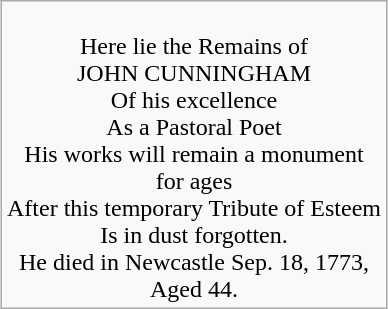<table class="wikitable" style="margin:auto; text-align:center">
<tr>
<td><br>Here lie the Remains of<br>
JOHN CUNNINGHAM<br>
Of his excellence<br>
As a Pastoral Poet<br>
His works will remain a monument<br>
for ages<br>
After this temporary Tribute of Esteem<br>
Is in dust forgotten.<br>
He died in Newcastle Sep. 18, 1773,<br>
Aged 44.</td>
</tr>
</table>
